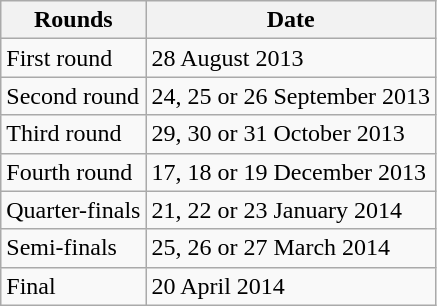<table class="wikitable">
<tr>
<th>Rounds</th>
<th>Date</th>
</tr>
<tr>
<td>First round</td>
<td>28 August 2013</td>
</tr>
<tr>
<td>Second round</td>
<td>24, 25 or 26 September 2013</td>
</tr>
<tr>
<td>Third round</td>
<td>29, 30 or 31 October 2013</td>
</tr>
<tr>
<td>Fourth round</td>
<td>17, 18 or 19 December 2013</td>
</tr>
<tr>
<td>Quarter-finals</td>
<td>21, 22 or 23 January 2014</td>
</tr>
<tr>
<td>Semi-finals</td>
<td>25, 26 or 27 March 2014</td>
</tr>
<tr>
<td>Final</td>
<td>20 April 2014</td>
</tr>
</table>
